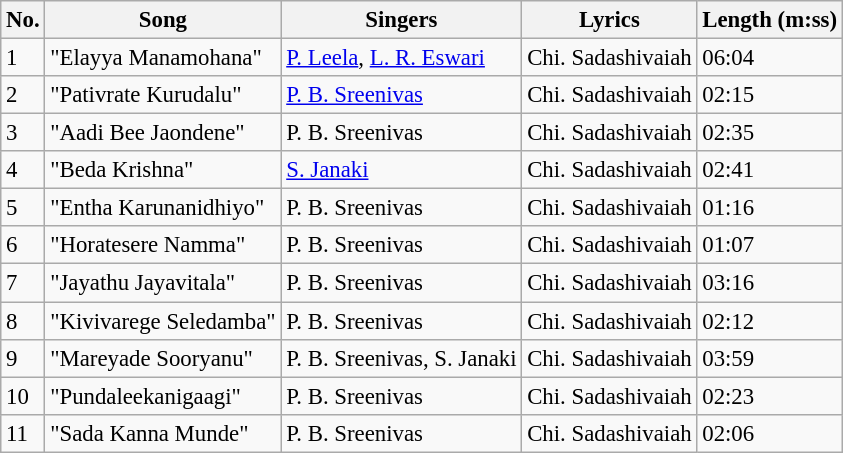<table class="wikitable" style="font-size:95%;">
<tr>
<th>No.</th>
<th>Song</th>
<th>Singers</th>
<th>Lyrics</th>
<th>Length (m:ss)</th>
</tr>
<tr>
<td>1</td>
<td>"Elayya Manamohana"</td>
<td><a href='#'>P. Leela</a>, <a href='#'>L. R. Eswari</a></td>
<td>Chi. Sadashivaiah</td>
<td>06:04</td>
</tr>
<tr>
<td>2</td>
<td>"Pativrate Kurudalu"</td>
<td><a href='#'>P. B. Sreenivas</a></td>
<td>Chi. Sadashivaiah</td>
<td>02:15</td>
</tr>
<tr>
<td>3</td>
<td>"Aadi Bee Jaondene"</td>
<td>P. B. Sreenivas</td>
<td>Chi. Sadashivaiah</td>
<td>02:35</td>
</tr>
<tr>
<td>4</td>
<td>"Beda Krishna"</td>
<td><a href='#'>S. Janaki</a></td>
<td>Chi. Sadashivaiah</td>
<td>02:41</td>
</tr>
<tr>
<td>5</td>
<td>"Entha Karunanidhiyo"</td>
<td>P. B. Sreenivas</td>
<td>Chi. Sadashivaiah</td>
<td>01:16</td>
</tr>
<tr>
<td>6</td>
<td>"Horatesere Namma"</td>
<td>P. B. Sreenivas</td>
<td>Chi. Sadashivaiah</td>
<td>01:07</td>
</tr>
<tr>
<td>7</td>
<td>"Jayathu Jayavitala"</td>
<td>P. B. Sreenivas</td>
<td>Chi. Sadashivaiah</td>
<td>03:16</td>
</tr>
<tr>
<td>8</td>
<td>"Kivivarege Seledamba"</td>
<td>P. B. Sreenivas</td>
<td>Chi. Sadashivaiah</td>
<td>02:12</td>
</tr>
<tr>
<td>9</td>
<td>"Mareyade Sooryanu"</td>
<td>P. B. Sreenivas, S. Janaki</td>
<td>Chi. Sadashivaiah</td>
<td>03:59</td>
</tr>
<tr>
<td>10</td>
<td>"Pundaleekanigaagi"</td>
<td>P. B. Sreenivas</td>
<td>Chi. Sadashivaiah</td>
<td>02:23</td>
</tr>
<tr>
<td>11</td>
<td>"Sada Kanna Munde"</td>
<td>P. B. Sreenivas</td>
<td>Chi. Sadashivaiah</td>
<td>02:06</td>
</tr>
</table>
